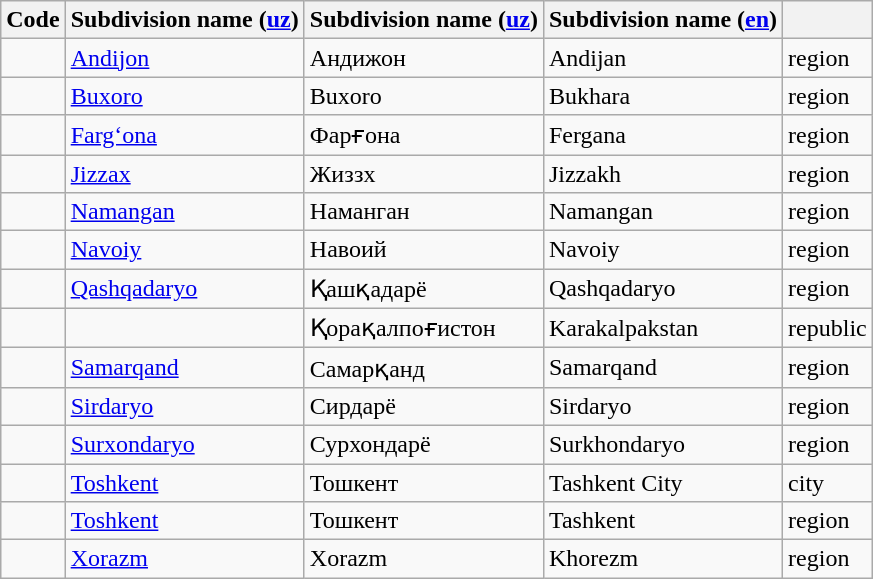<table class="wikitable sortable">
<tr>
<th>Code</th>
<th>Subdivision name (<a href='#'>uz</a>)</th>
<th>Subdivision name (<a href='#'>uz</a>) </th>
<th>Subdivision name (<a href='#'>en</a>) </th>
<th></th>
</tr>
<tr>
<td></td>
<td><a href='#'>Andijon</a></td>
<td>Андижон</td>
<td>Andijan</td>
<td>region</td>
</tr>
<tr>
<td></td>
<td><a href='#'>Buxoro</a></td>
<td>Buxoro</td>
<td>Bukhara</td>
<td>region</td>
</tr>
<tr>
<td></td>
<td><a href='#'>Farg‘ona</a></td>
<td>Фарғона</td>
<td>Fergana</td>
<td>region</td>
</tr>
<tr>
<td></td>
<td><a href='#'>Jizzax</a></td>
<td>Жиззх</td>
<td>Jizzakh</td>
<td>region</td>
</tr>
<tr>
<td></td>
<td><a href='#'>Namangan</a></td>
<td>Наманган</td>
<td>Namangan</td>
<td>region</td>
</tr>
<tr>
<td></td>
<td><a href='#'>Navoiy</a></td>
<td>Навоий</td>
<td>Navoiy</td>
<td>region</td>
</tr>
<tr>
<td></td>
<td><a href='#'>Qashqadaryo</a></td>
<td>Қашқадарё</td>
<td>Qashqadaryo</td>
<td>region</td>
</tr>
<tr>
<td></td>
<td></td>
<td>Қорақалпоғистон</td>
<td>Karakalpakstan</td>
<td>republic</td>
</tr>
<tr>
<td></td>
<td><a href='#'>Samarqand</a></td>
<td>Самарқанд</td>
<td>Samarqand</td>
<td>region</td>
</tr>
<tr>
<td></td>
<td><a href='#'>Sirdaryo</a></td>
<td>Сирдарё</td>
<td>Sirdaryo</td>
<td>region</td>
</tr>
<tr>
<td></td>
<td><a href='#'>Surxondaryo</a></td>
<td>Сурхондарё</td>
<td>Surkhondaryo</td>
<td>region</td>
</tr>
<tr>
<td></td>
<td><a href='#'>Toshkent</a></td>
<td>Тошкент</td>
<td>Tashkent City</td>
<td>city</td>
</tr>
<tr>
<td></td>
<td><a href='#'>Toshkent</a></td>
<td>Тошкент</td>
<td>Tashkent</td>
<td>region</td>
</tr>
<tr>
<td></td>
<td><a href='#'>Xorazm</a></td>
<td>Xorazm</td>
<td>Khorezm</td>
<td>region</td>
</tr>
</table>
